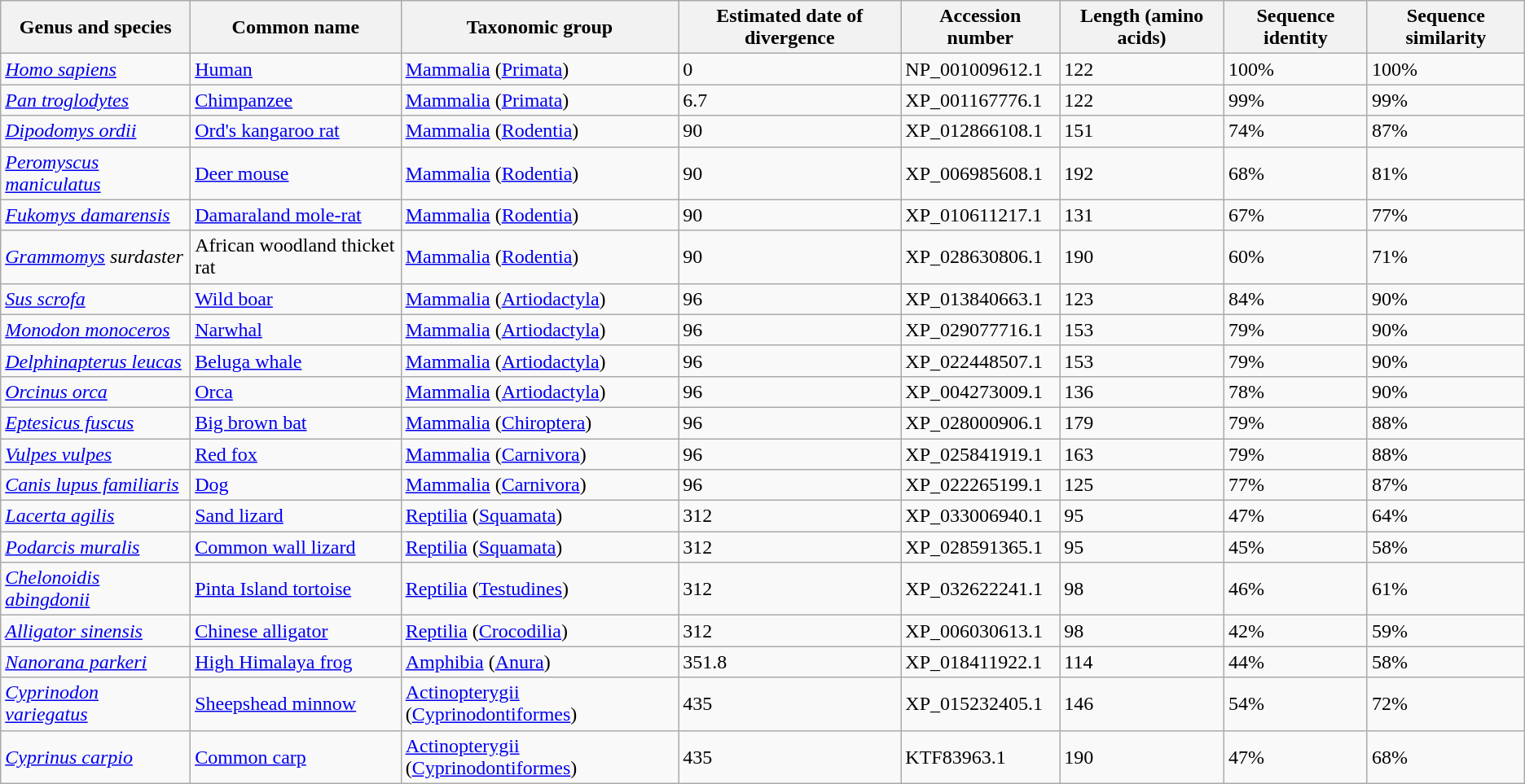<table class="wikitable">
<tr>
<th>Genus and species</th>
<th>Common name</th>
<th>Taxonomic group</th>
<th>Estimated date of divergence</th>
<th>Accession number</th>
<th>Length (amino acids)</th>
<th>Sequence identity</th>
<th>Sequence similarity</th>
</tr>
<tr>
<td><em><a href='#'>Homo sapiens</a></em></td>
<td><a href='#'>Human</a></td>
<td><a href='#'>Mammalia</a> (<a href='#'>Primata</a>)</td>
<td>0</td>
<td>NP_001009612.1</td>
<td>122</td>
<td>100%</td>
<td>100%</td>
</tr>
<tr>
<td><em><a href='#'>Pan troglodytes</a></em></td>
<td><a href='#'>Chimpanzee</a></td>
<td><a href='#'>Mammalia</a> (<a href='#'>Primata</a>)</td>
<td>6.7</td>
<td>XP_001167776.1</td>
<td>122</td>
<td>99%</td>
<td>99%</td>
</tr>
<tr>
<td><em><a href='#'>Dipodomys ordii</a></em></td>
<td><a href='#'>Ord's kangaroo rat</a></td>
<td><a href='#'>Mammalia</a> (<a href='#'>Rodentia</a>)</td>
<td>90</td>
<td>XP_012866108.1</td>
<td>151</td>
<td>74%</td>
<td>87%</td>
</tr>
<tr>
<td><em><a href='#'>Peromyscus maniculatus</a></em></td>
<td><a href='#'>Deer mouse</a></td>
<td><a href='#'>Mammalia</a> (<a href='#'>Rodentia</a>)</td>
<td>90</td>
<td>XP_006985608.1</td>
<td>192</td>
<td>68%</td>
<td>81%</td>
</tr>
<tr>
<td><em><a href='#'>Fukomys damarensis</a></em></td>
<td><a href='#'>Damaraland mole-rat</a></td>
<td><a href='#'>Mammalia</a> (<a href='#'>Rodentia</a>)</td>
<td>90</td>
<td>XP_010611217.1</td>
<td>131</td>
<td>67%</td>
<td>77%</td>
</tr>
<tr>
<td><em><a href='#'>Grammomys</a> surdaster</em></td>
<td>African woodland thicket rat</td>
<td><a href='#'>Mammalia</a> (<a href='#'>Rodentia</a>)</td>
<td>90</td>
<td>XP_028630806.1</td>
<td>190</td>
<td>60%</td>
<td>71%</td>
</tr>
<tr>
<td><em><a href='#'>Sus scrofa</a></em></td>
<td><a href='#'>Wild boar</a></td>
<td><a href='#'>Mammalia</a> (<a href='#'>Artiodactyla</a>)</td>
<td>96</td>
<td>XP_013840663.1</td>
<td>123</td>
<td>84%</td>
<td>90%</td>
</tr>
<tr>
<td><em><a href='#'>Monodon monoceros</a></em></td>
<td><a href='#'>Narwhal</a></td>
<td><a href='#'>Mammalia</a> (<a href='#'>Artiodactyla</a>)</td>
<td>96</td>
<td>XP_029077716.1</td>
<td>153</td>
<td>79%</td>
<td>90%</td>
</tr>
<tr>
<td><em><a href='#'>Delphinapterus leucas</a></em></td>
<td><a href='#'>Beluga whale</a></td>
<td><a href='#'>Mammalia</a> (<a href='#'>Artiodactyla</a>)</td>
<td>96</td>
<td>XP_022448507.1</td>
<td>153</td>
<td>79%</td>
<td>90%</td>
</tr>
<tr>
<td><em><a href='#'>Orcinus orca</a></em></td>
<td><a href='#'>Orca</a></td>
<td><a href='#'>Mammalia</a> (<a href='#'>Artiodactyla</a>)</td>
<td>96</td>
<td>XP_004273009.1</td>
<td>136</td>
<td>78%</td>
<td>90%</td>
</tr>
<tr>
<td><em><a href='#'>Eptesicus fuscus</a></em></td>
<td><a href='#'>Big brown bat</a></td>
<td><a href='#'>Mammalia</a> (<a href='#'>Chiroptera</a>)</td>
<td>96</td>
<td>XP_028000906.1</td>
<td>179</td>
<td>79%</td>
<td>88%</td>
</tr>
<tr>
<td><em><a href='#'>Vulpes vulpes</a></em></td>
<td><a href='#'>Red fox</a></td>
<td><a href='#'>Mammalia</a> (<a href='#'>Carnivora</a>)</td>
<td>96</td>
<td>XP_025841919.1</td>
<td>163</td>
<td>79%</td>
<td>88%</td>
</tr>
<tr>
<td><em><a href='#'>Canis lupus familiaris</a></em></td>
<td><a href='#'>Dog</a></td>
<td><a href='#'>Mammalia</a> (<a href='#'>Carnivora</a>)</td>
<td>96</td>
<td>XP_022265199.1</td>
<td>125</td>
<td>77%</td>
<td>87%</td>
</tr>
<tr>
<td><em><a href='#'>Lacerta agilis</a></em></td>
<td><a href='#'>Sand lizard</a></td>
<td><a href='#'>Reptilia</a> (<a href='#'>Squamata</a>)</td>
<td>312</td>
<td>XP_033006940.1</td>
<td>95</td>
<td>47%</td>
<td>64%</td>
</tr>
<tr>
<td><em><a href='#'>Podarcis muralis</a></em></td>
<td><a href='#'>Common wall lizard</a></td>
<td><a href='#'>Reptilia</a> (<a href='#'>Squamata</a>)</td>
<td>312</td>
<td>XP_028591365.1</td>
<td>95</td>
<td>45%</td>
<td>58%</td>
</tr>
<tr>
<td><em><a href='#'>Chelonoidis abingdonii</a></em></td>
<td><a href='#'>Pinta Island tortoise</a></td>
<td><a href='#'>Reptilia</a> (<a href='#'>Testudines</a>)</td>
<td>312</td>
<td>XP_032622241.1</td>
<td>98</td>
<td>46%</td>
<td>61%</td>
</tr>
<tr>
<td><em><a href='#'>Alligator sinensis</a></em></td>
<td><a href='#'>Chinese alligator</a></td>
<td><a href='#'>Reptilia</a> (<a href='#'>Crocodilia</a>)</td>
<td>312</td>
<td>XP_006030613.1</td>
<td>98</td>
<td>42%</td>
<td>59%</td>
</tr>
<tr>
<td><em><a href='#'>Nanorana parkeri</a></em></td>
<td><a href='#'>High Himalaya frog</a></td>
<td><a href='#'>Amphibia</a> (<a href='#'>Anura</a>)</td>
<td>351.8</td>
<td>XP_018411922.1</td>
<td>114</td>
<td>44%</td>
<td>58%</td>
</tr>
<tr>
<td><em><a href='#'>Cyprinodon variegatus</a></em></td>
<td><a href='#'>Sheepshead minnow</a></td>
<td><a href='#'>Actinopterygii</a> (<a href='#'>Cyprinodontiformes</a>)</td>
<td>435</td>
<td>XP_015232405.1</td>
<td>146</td>
<td>54%</td>
<td>72%</td>
</tr>
<tr>
<td><em><a href='#'>Cyprinus carpio</a></em></td>
<td><a href='#'>Common carp</a></td>
<td><a href='#'>Actinopterygii</a> (<a href='#'>Cyprinodontiformes</a>)</td>
<td>435</td>
<td>KTF83963.1</td>
<td>190</td>
<td>47%</td>
<td>68%</td>
</tr>
</table>
